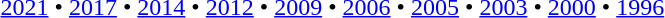<table id=toc class=toc summary=Contents>
<tr>
<td align=center><br><a href='#'>2021</a> • <a href='#'>2017</a> • <a href='#'>2014</a> • <a href='#'>2012</a> • <a href='#'>2009</a> • <a href='#'>2006</a> • <a href='#'>2005</a> • <a href='#'>2003</a> • <a href='#'>2000</a> • <a href='#'>1996</a></td>
</tr>
</table>
